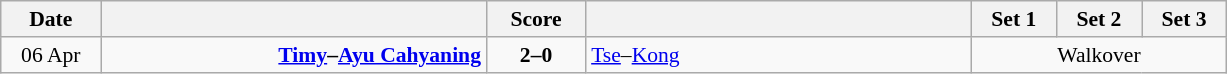<table class="wikitable" style="text-align: center; font-size:90% ">
<tr>
<th width="60">Date</th>
<th align="right" width="250"></th>
<th width="60">Score</th>
<th align="left" width="250"></th>
<th width="50">Set 1</th>
<th width="50">Set 2</th>
<th width="50">Set 3</th>
</tr>
<tr>
<td>06 Apr</td>
<td align=right><strong><a href='#'>Timy</a>–<a href='#'>Ayu Cahyaning</a> </strong></td>
<td align=center><strong>2–0</strong></td>
<td align=left> <a href='#'>Tse</a>–<a href='#'>Kong</a></td>
<td colspan=3>Walkover</td>
</tr>
</table>
